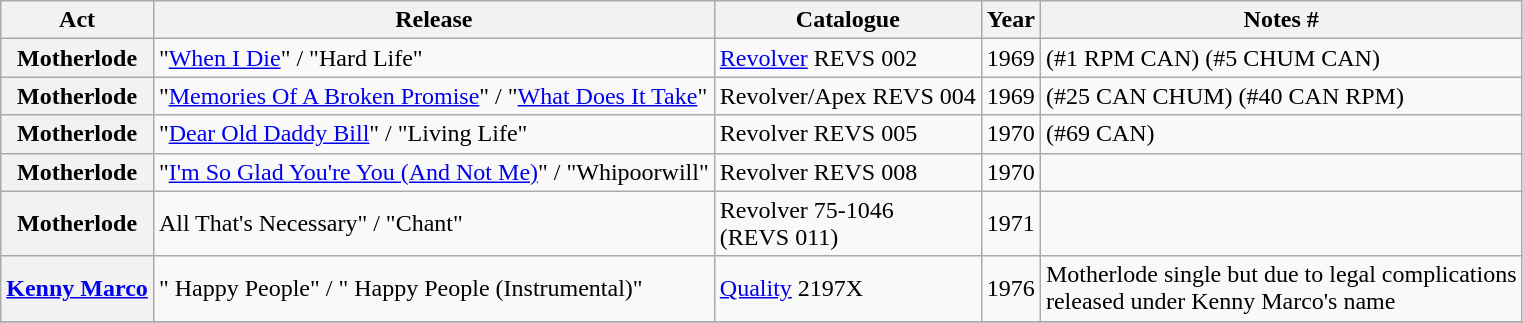<table class="wikitable plainrowheaders sortable">
<tr>
<th scope="col" class="unsortable">Act</th>
<th scope="col">Release</th>
<th scope="col">Catalogue</th>
<th scope="col">Year</th>
<th scope="col" class="unsortable">Notes #</th>
</tr>
<tr>
<th scope="row">Motherlode</th>
<td>"<a href='#'>When I Die</a>" / "Hard Life"</td>
<td><a href='#'>Revolver</a> REVS 002</td>
<td>1969</td>
<td>(#1 RPM CAN) (#5 CHUM CAN)</td>
</tr>
<tr>
<th scope="row">Motherlode</th>
<td>"<a href='#'>Memories Of A Broken Promise</a>" / "<a href='#'>What Does It Take</a>"</td>
<td>Revolver/Apex REVS 004</td>
<td>1969</td>
<td>(#25 CAN CHUM) (#40 CAN RPM)</td>
</tr>
<tr>
<th scope="row">Motherlode</th>
<td>"<a href='#'>Dear Old Daddy Bill</a>" / "Living Life"</td>
<td>Revolver REVS 005</td>
<td>1970</td>
<td>(#69 CAN)</td>
</tr>
<tr>
<th scope="row">Motherlode</th>
<td>"<a href='#'>I'm So Glad You're You (And Not Me)</a>" / "Whipoorwill"</td>
<td>Revolver REVS 008</td>
<td>1970</td>
<td></td>
</tr>
<tr>
<th scope="row">Motherlode</th>
<td>All That's Necessary" / "Chant"</td>
<td>Revolver 75-1046<br>(REVS 011)</td>
<td>1971</td>
<td></td>
</tr>
<tr>
<th scope="row"><a href='#'>Kenny Marco</a></th>
<td>" Happy People" / " Happy People (Instrumental)"</td>
<td><a href='#'>Quality</a>  2197X</td>
<td>1976</td>
<td>Motherlode single but due to legal complications<br>released under Kenny Marco's name</td>
</tr>
<tr>
</tr>
</table>
